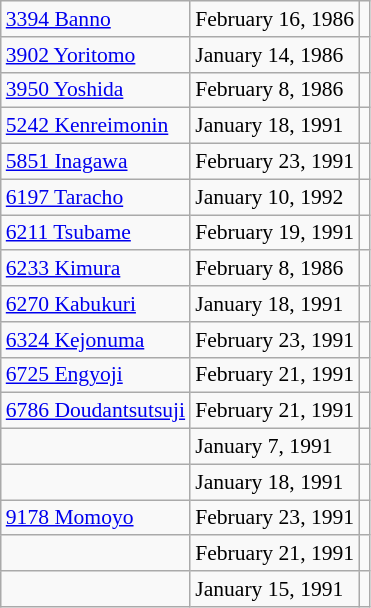<table class="wikitable floatright" style="font-size: 0.9em;">
<tr>
<td><a href='#'>3394 Banno</a></td>
<td>February 16, 1986</td>
<td></td>
</tr>
<tr>
<td><a href='#'>3902 Yoritomo</a></td>
<td>January 14, 1986</td>
<td></td>
</tr>
<tr>
<td><a href='#'>3950 Yoshida </a></td>
<td>February 8, 1986</td>
<td></td>
</tr>
<tr>
<td><a href='#'>5242 Kenreimonin</a></td>
<td>January 18, 1991</td>
<td></td>
</tr>
<tr>
<td><a href='#'>5851 Inagawa</a></td>
<td>February 23, 1991</td>
<td></td>
</tr>
<tr>
<td><a href='#'>6197 Taracho</a></td>
<td>January 10, 1992</td>
<td></td>
</tr>
<tr>
<td><a href='#'>6211 Tsubame</a></td>
<td>February 19, 1991</td>
<td></td>
</tr>
<tr>
<td><a href='#'>6233 Kimura</a></td>
<td>February 8, 1986</td>
<td></td>
</tr>
<tr>
<td><a href='#'>6270 Kabukuri</a></td>
<td>January 18, 1991</td>
<td></td>
</tr>
<tr>
<td><a href='#'>6324 Kejonuma</a></td>
<td>February 23, 1991</td>
<td></td>
</tr>
<tr>
<td><a href='#'>6725 Engyoji</a></td>
<td>February 21, 1991</td>
<td></td>
</tr>
<tr>
<td><a href='#'>6786 Doudantsutsuji</a></td>
<td>February 21, 1991</td>
<td></td>
</tr>
<tr>
<td></td>
<td>January 7, 1991</td>
<td></td>
</tr>
<tr>
<td></td>
<td>January 18, 1991</td>
<td></td>
</tr>
<tr>
<td><a href='#'>9178 Momoyo</a></td>
<td>February 23, 1991</td>
<td></td>
</tr>
<tr>
<td></td>
<td>February 21, 1991</td>
<td></td>
</tr>
<tr>
<td></td>
<td>January 15, 1991</td>
<td></td>
</tr>
</table>
